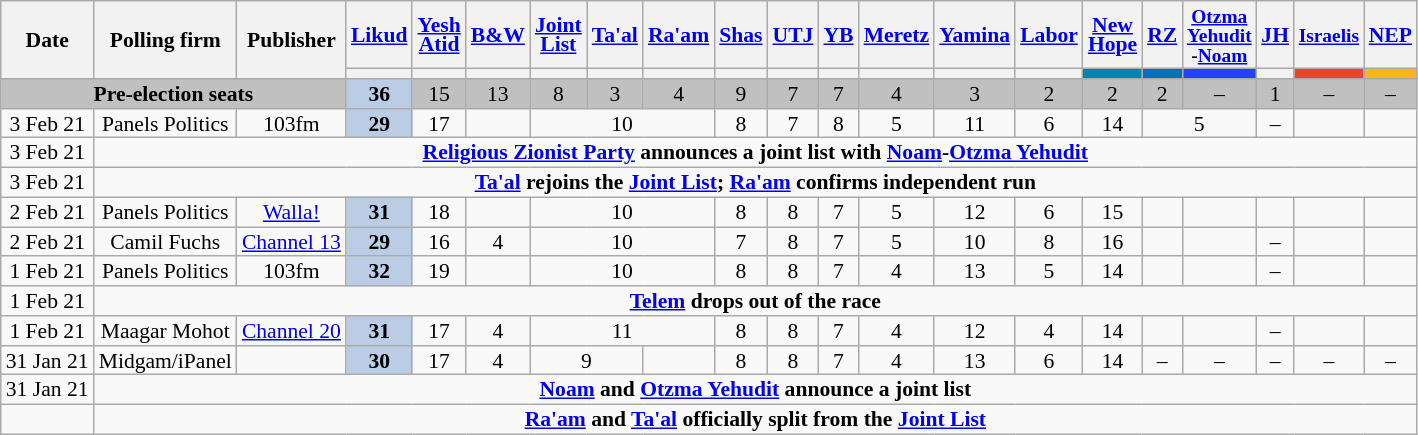<table class="wikitable sortable" style=text-align:center;font-size:90%;line-height:13px>
<tr>
<th rowspan=2>Date</th>
<th rowspan=2>Polling firm</th>
<th rowspan=2>Publisher</th>
<th><a href='#'>Likud</a></th>
<th><a href='#'>Yesh<br>Atid</a></th>
<th><a href='#'>B&W</a></th>
<th><a href='#'>Joint<br>List</a></th>
<th><a href='#'>Ta'al</a></th>
<th><a href='#'>Ra'am</a></th>
<th><a href='#'>Shas</a></th>
<th><a href='#'>UTJ</a></th>
<th><a href='#'>YB</a></th>
<th><a href='#'>Meretz</a></th>
<th><a href='#'>Yamina</a></th>
<th><a href='#'>Labor</a></th>
<th><a href='#'>New<br>Hope</a></th>
<th><a href='#'>RZ</a></th>
<th style=font-size:90%><a href='#'>Otzma<br>Yehudit</a><br>-<a href='#'>Noam</a></th>
<th><a href='#'>JH</a></th>
<th style=font-size:90%><a href='#'>Israelis</a></th>
<th><a href='#'>NEP</a></th>
</tr>
<tr>
<th style=background:></th>
<th style=background:></th>
<th style=background:></th>
<th style=background:></th>
<th style=background:></th>
<th style=background:></th>
<th style=background:></th>
<th style=background:></th>
<th style=background:></th>
<th style=background:></th>
<th style=background:></th>
<th style=background:></th>
<th style=background:#0086AC></th>
<th style=background:#0071BD></th>
<th style=background:#2441FF></th>
<th style=background:></th>
<th style=background:#EB4331></th>
<th style=background:#FEB414></th>
</tr>
<tr style=background:silver>
<td colspan=3><strong>Pre-election seats</strong></td>
<td style=background:#BBCDE4><strong>36</strong>	</td>
<td>15					</td>
<td>13					</td>
<td>8					</td>
<td>3					</td>
<td>4					</td>
<td>9					</td>
<td>7					</td>
<td>7					</td>
<td>4					</td>
<td>3					</td>
<td>2					</td>
<td>2					</td>
<td>2					</td>
<td>–					</td>
<td>1					</td>
<td>–					</td>
<td>–					</td>
</tr>
<tr>
<td data-sort-value=2021-02-03>3 Feb 21</td>
<td>Panels Politics</td>
<td>103fm</td>
<td style=background:#BBCDE4><strong>29</strong>	</td>
<td>17					</td>
<td>		</td>
<td colspan=3>10		</td>
<td>8					</td>
<td>7					</td>
<td>8					</td>
<td>5					</td>
<td>11					</td>
<td>6					</td>
<td>14					</td>
<td colspan=2>5					</td>
<td>–					</td>
<td>		</td>
<td>		</td>
</tr>
<tr>
<td data-sort-value=2021-03-03>3 Feb 21</td>
<td colspan=21><strong><a href='#'>Religious Zionist Party</a> announces a joint list with <a href='#'>Noam</a>-<a href='#'>Otzma Yehudit</a></strong></td>
</tr>
<tr>
<td data-sort-value=2021-02-03>3 Feb 21</td>
<td colspan=21><strong><a href='#'>Ta'al</a> rejoins the <a href='#'>Joint List</a>; <a href='#'>Ra'am</a> confirms independent run</strong></td>
</tr>
<tr>
<td data-sort-value=2021-02-02>2 Feb 21</td>
<td>Panels Politics</td>
<td><a href='#'>Walla!</a></td>
<td style=background:#BBCDE4><strong>31</strong>	</td>
<td>18					</td>
<td>	</td>
<td colspan=3>10</td>
<td>8					</td>
<td>8					</td>
<td>7					</td>
<td>5					</td>
<td>12					</td>
<td>6					</td>
<td>15					</td>
<td>		</td>
<td>	</td>
<td>	</td>
<td>	</td>
<td>	</td>
</tr>
<tr>
<td data-sort-value=2021-02-02>2 Feb 21</td>
<td>Camil Fuchs</td>
<td><a href='#'>Channel 13</a></td>
<td style=background:#BBCDE4><strong>29</strong>	</td>
<td>16					</td>
<td>4					</td>
<td colspan=3>10</td>
<td>7					</td>
<td>8					</td>
<td>7					</td>
<td>5					</td>
<td>10					</td>
<td>8					</td>
<td>16					</td>
<td>		</td>
<td>		</td>
<td>–					</td>
<td>	</td>
<td>	</td>
</tr>
<tr>
<td data-sort-value=2021-02-01>1 Feb 21</td>
<td>Panels Politics</td>
<td>103fm</td>
<td style=background:#BBCDE4><strong>32</strong>	</td>
<td>19					</td>
<td>	</td>
<td colspan=3>10</td>
<td>8					</td>
<td>8					</td>
<td>7					</td>
<td>4					</td>
<td>13					</td>
<td>5					</td>
<td>14					</td>
<td>	</td>
<td>	</td>
<td>–					</td>
<td>	</td>
<td>	</td>
</tr>
<tr>
<td data-sort-value=2021-02-01>1 Feb 21</td>
<td colspan=20><strong><a href='#'>Telem</a> drops out of the race</strong></td>
</tr>
<tr>
<td data-sort-value=2021-02-01>1 Feb 21</td>
<td>Maagar Mohot</td>
<td><a href='#'>Channel 20</a></td>
<td style=background:#BBCDE4><strong>31</strong>	</td>
<td>17					</td>
<td>4					</td>
<td colspan=3>11</td>
<td>8					</td>
<td>8					</td>
<td>7					</td>
<td>4					</td>
<td>12					</td>
<td>4					</td>
<td>14					</td>
<td>	</td>
<td>	</td>
<td>–					</td>
<td>	</td>
<td>	</td>
</tr>
<tr>
<td data-sort-value=2021-01-31>31 Jan 21</td>
<td>Midgam/iPanel</td>
<td><a href='#'></a></td>
<td style=background:#BBCDE4><strong>30</strong>	</td>
<td>17					</td>
<td>4					</td>
<td colspan=2>9</td>
<td>	</td>
<td>8					</td>
<td>8					</td>
<td>7					</td>
<td>4					</td>
<td>13					</td>
<td>6					</td>
<td>14					</td>
<td>–					</td>
<td>–					</td>
<td>–					</td>
<td>–					</td>
<td>–					</td>
</tr>
<tr>
<td data-sort-value=2021-01-31>31 Jan 21</td>
<td colspan=20><strong><a href='#'>Noam</a> and <a href='#'>Otzma Yehudit</a> announce a joint list</strong></td>
</tr>
<tr>
<td data-sort-value=2021-01-28></td>
<td colspan=22><strong><a href='#'>Ra'am</a> and <a href='#'>Ta'al</a> officially split from the <a href='#'>Joint List</a></strong></td>
</tr>
</table>
